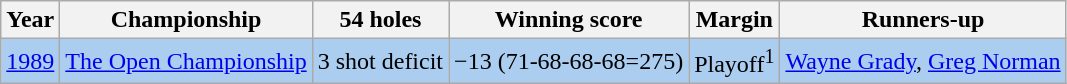<table class="wikitable">
<tr>
<th>Year</th>
<th>Championship</th>
<th>54 holes</th>
<th>Winning score</th>
<th>Margin</th>
<th>Runners-up</th>
</tr>
<tr style="background:#ABCDEF;">
<td><a href='#'>1989</a></td>
<td><a href='#'>The Open Championship</a></td>
<td>3 shot deficit</td>
<td>−13 (71-68-68-68=275)</td>
<td>Playoff<sup>1</sup></td>
<td> <a href='#'>Wayne Grady</a>,  <a href='#'>Greg Norman</a></td>
</tr>
</table>
